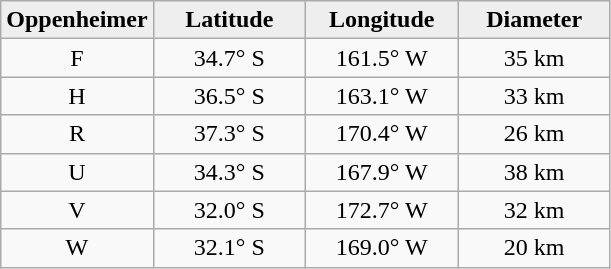<table class="wikitable">
<tr>
<th width="25%" style="background:#eeeeee;">Oppenheimer</th>
<th width="25%" style="background:#eeeeee;">Latitude</th>
<th width="25%" style="background:#eeeeee;">Longitude</th>
<th width="25%" style="background:#eeeeee;">Diameter</th>
</tr>
<tr>
<td align="center">F</td>
<td align="center">34.7° S</td>
<td align="center">161.5° W</td>
<td align="center">35 km</td>
</tr>
<tr>
<td align="center">H</td>
<td align="center">36.5° S</td>
<td align="center">163.1° W</td>
<td align="center">33 km</td>
</tr>
<tr>
<td align="center">R</td>
<td align="center">37.3° S</td>
<td align="center">170.4° W</td>
<td align="center">26 km</td>
</tr>
<tr>
<td align="center">U</td>
<td align="center">34.3° S</td>
<td align="center">167.9° W</td>
<td align="center">38 km</td>
</tr>
<tr>
<td align="center">V</td>
<td align="center">32.0° S</td>
<td align="center">172.7° W</td>
<td align="center">32 km</td>
</tr>
<tr>
<td align="center">W</td>
<td align="center">32.1° S</td>
<td align="center">169.0° W</td>
<td align="center">20 km</td>
</tr>
</table>
